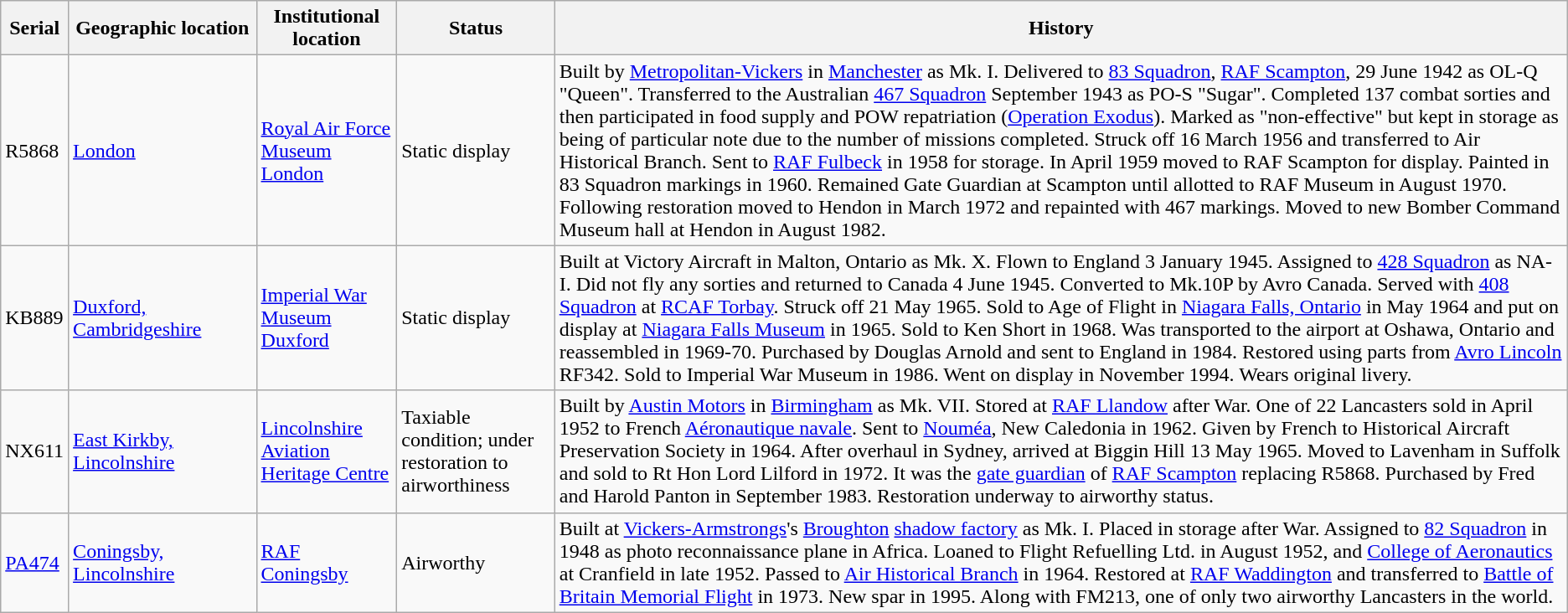<table class="wikitable sortable">
<tr>
<th>Serial</th>
<th width="12%">Geographic location</th>
<th>Institutional location</th>
<th>Status</th>
<th>History</th>
</tr>
<tr>
<td>R5868 </td>
<td> <a href='#'>London</a></td>
<td><a href='#'>Royal Air Force Museum London</a></td>
<td>Static display</td>
<td>Built by <a href='#'>Metropolitan-Vickers</a> in <a href='#'>Manchester</a> as Mk. I. Delivered to <a href='#'>83 Squadron</a>, <a href='#'>RAF Scampton</a>, 29 June 1942 as OL-Q "Queen". Transferred to the Australian <a href='#'>467 Squadron</a> September 1943 as PO-S "Sugar". Completed 137 combat sorties and then participated in food supply and POW repatriation (<a href='#'>Operation Exodus</a>). Marked as "non-effective" but kept in storage as being of particular note due to the number of missions completed. Struck off 16 March 1956 and transferred to Air Historical Branch. Sent to <a href='#'>RAF Fulbeck</a> in 1958 for storage. In April 1959 moved to RAF Scampton for display. Painted in 83 Squadron markings in 1960. Remained Gate Guardian at Scampton until allotted to RAF Museum in August 1970. Following restoration moved to Hendon in March 1972 and repainted with 467 markings. Moved to new Bomber Command Museum hall at Hendon in August 1982.</td>
</tr>
<tr>
<td>KB889 </td>
<td> <a href='#'>Duxford, Cambridgeshire</a></td>
<td><a href='#'>Imperial War Museum Duxford</a></td>
<td>Static display</td>
<td>Built at Victory Aircraft in Malton, Ontario as Mk. X. Flown to England 3 January 1945. Assigned to <a href='#'>428 Squadron</a> as NA-I. Did not fly any sorties and returned to Canada 4 June 1945. Converted to Mk.10P by Avro Canada. Served with <a href='#'>408 Squadron</a> at <a href='#'>RCAF Torbay</a>. Struck off 21 May 1965. Sold to Age of Flight in <a href='#'>Niagara Falls, Ontario</a> in May 1964 and put on display at <a href='#'>Niagara Falls Museum</a> in 1965. Sold to Ken Short in 1968. Was transported to the airport at Oshawa, Ontario and reassembled in 1969-70.  Purchased by Douglas Arnold and sent to England in 1984. Restored using parts from <a href='#'>Avro Lincoln</a> RF342. Sold to Imperial War Museum in 1986. Went on display in November 1994. Wears original livery.</td>
</tr>
<tr>
<td>NX611 </td>
<td> <a href='#'>East Kirkby, Lincolnshire</a></td>
<td><a href='#'>Lincolnshire Aviation Heritage Centre</a></td>
<td>Taxiable condition; under restoration to airworthiness</td>
<td>Built by <a href='#'>Austin Motors</a> in <a href='#'>Birmingham</a> as Mk. VII. Stored at <a href='#'>RAF Llandow</a> after War. One of 22 Lancasters sold in April 1952 to French <a href='#'>Aéronautique navale</a>. Sent to <a href='#'>Nouméa</a>, New Caledonia in 1962. Given by French to Historical Aircraft Preservation Society in 1964. After overhaul in Sydney, arrived at Biggin Hill 13 May 1965. Moved to Lavenham in Suffolk and sold to Rt Hon Lord Lilford in 1972. It was the <a href='#'>gate guardian</a> of <a href='#'>RAF Scampton</a> replacing R5868. Purchased by Fred and Harold Panton in September 1983. Restoration underway to airworthy status.</td>
</tr>
<tr>
<td><a href='#'>PA474</a> </td>
<td> <a href='#'>Coningsby, Lincolnshire</a></td>
<td><a href='#'>RAF Coningsby</a></td>
<td>Airworthy</td>
<td>Built at <a href='#'>Vickers-Armstrongs</a>'s <a href='#'>Broughton</a> <a href='#'>shadow factory</a> as Mk. I. Placed in storage after War. Assigned to <a href='#'>82 Squadron</a> in 1948 as photo reconnaissance plane in Africa. Loaned to Flight Refuelling Ltd. in August 1952, and <a href='#'>College of Aeronautics</a> at Cranfield  in late 1952. Passed to <a href='#'>Air Historical Branch</a> in 1964. Restored at <a href='#'>RAF Waddington</a> and transferred to <a href='#'>Battle of Britain Memorial Flight</a> in 1973. New spar in 1995. Along with FM213, one of only two airworthy Lancasters in the world.</td>
</tr>
</table>
